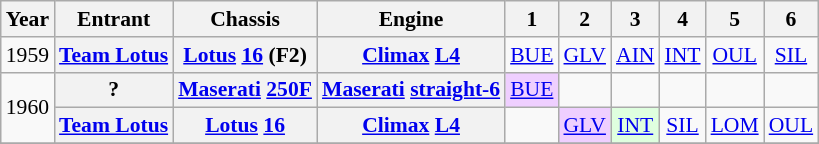<table class="wikitable" style="text-align:center; font-size:90%">
<tr>
<th>Year</th>
<th>Entrant</th>
<th>Chassis</th>
<th>Engine</th>
<th>1</th>
<th>2</th>
<th>3</th>
<th>4</th>
<th>5</th>
<th>6</th>
</tr>
<tr>
<td>1959</td>
<th><a href='#'>Team Lotus</a></th>
<th><a href='#'>Lotus</a> <a href='#'>16</a> (F2)</th>
<th><a href='#'>Climax</a> <a href='#'>L4</a></th>
<td><a href='#'>BUE</a></td>
<td><a href='#'>GLV</a></td>
<td><a href='#'>AIN</a><br></td>
<td><a href='#'>INT</a></td>
<td><a href='#'>OUL</a></td>
<td><a href='#'>SIL</a></td>
</tr>
<tr>
<td rowspan=2>1960</td>
<th>?</th>
<th><a href='#'>Maserati</a> <a href='#'>250F</a></th>
<th><a href='#'>Maserati</a> <a href='#'>straight-6</a></th>
<td style="background:#EFCFFF;"><a href='#'>BUE</a><br></td>
<td></td>
<td></td>
<td></td>
<td></td>
<td></td>
</tr>
<tr>
<th><a href='#'>Team Lotus</a></th>
<th><a href='#'>Lotus</a> <a href='#'>16</a></th>
<th><a href='#'>Climax</a> <a href='#'>L4</a></th>
<td></td>
<td style="background:#EFCFFF;"><a href='#'>GLV</a><br></td>
<td style="background:#DFFFDF;"><a href='#'>INT</a><br></td>
<td><a href='#'>SIL</a></td>
<td><a href='#'>LOM</a></td>
<td><a href='#'>OUL</a></td>
</tr>
<tr>
</tr>
</table>
